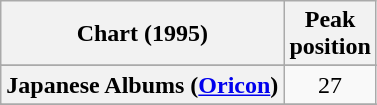<table class="wikitable sortable plainrowheaders">
<tr>
<th align="left">Chart (1995)</th>
<th align="left">Peak<br>position</th>
</tr>
<tr>
</tr>
<tr>
<th scope="row">Japanese Albums (<a href='#'>Oricon</a>)</th>
<td style="text-align:center;">27</td>
</tr>
<tr>
</tr>
<tr>
</tr>
</table>
